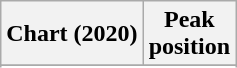<table class="wikitable sortable plainrowheaders" style="text-align:center">
<tr>
<th scope="col">Chart (2020)</th>
<th scope="col">Peak<br>position</th>
</tr>
<tr>
</tr>
<tr>
</tr>
<tr>
</tr>
<tr>
</tr>
<tr>
</tr>
<tr>
</tr>
</table>
